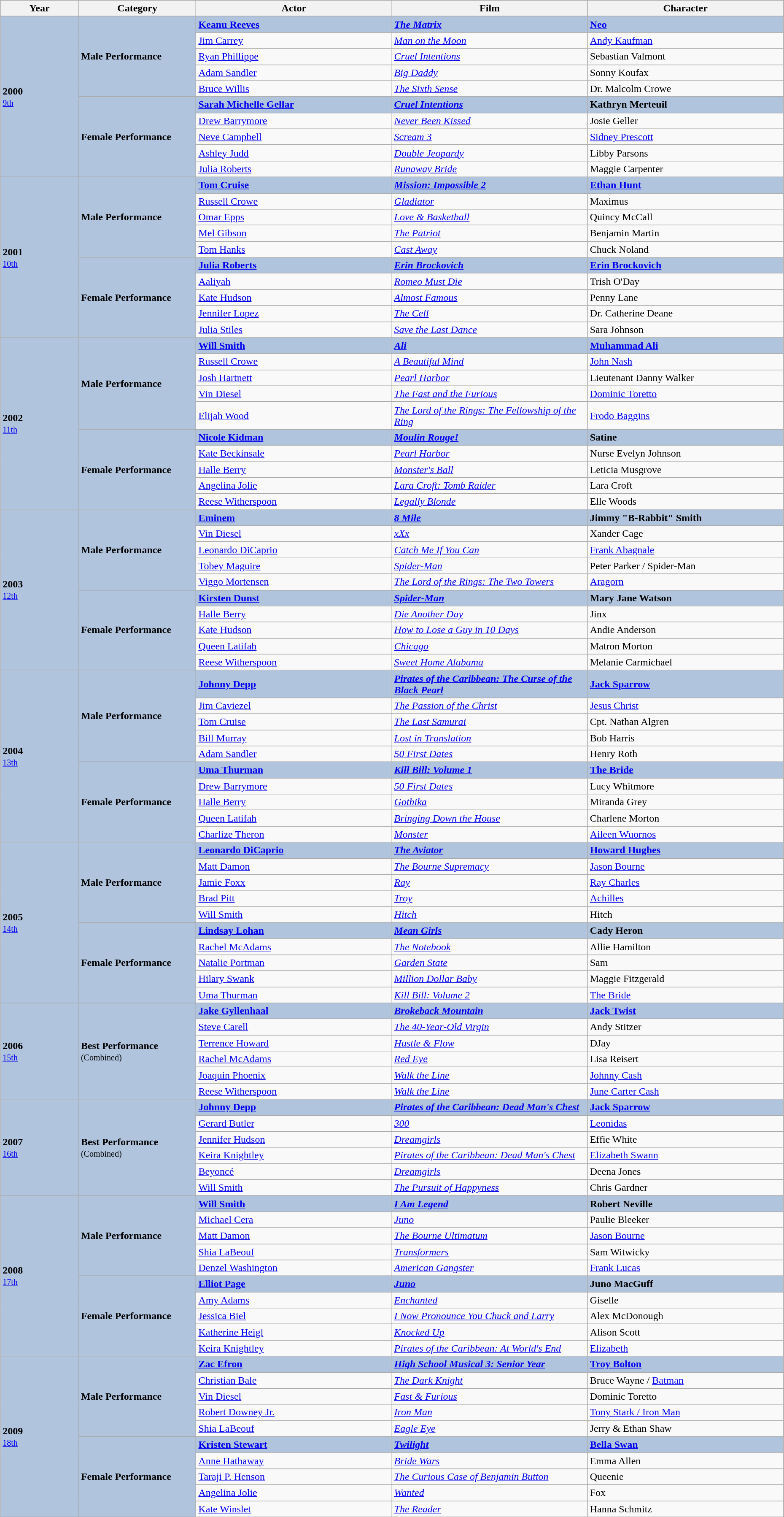<table class="wikitable" style="width:98%">
<tr style="background:#bebebe;">
<th style="width:10%;">Year</th>
<th style="width:15%;">Category</th>
<th style="width:25%;">Actor</th>
<th style="width:25%;">Film</th>
<th style="width:25%;">Character</th>
</tr>
<tr style="background:#B0C4DE;">
<td rowspan="10"><strong>2000</strong><br><small><a href='#'>9th</a></small><small></small></td>
<td rowspan="5"><strong>Male Performance</strong></td>
<td><strong><a href='#'>Keanu Reeves</a></strong></td>
<td><strong><em><a href='#'>The Matrix</a></em></strong></td>
<td><strong><a href='#'>Neo</a></strong></td>
</tr>
<tr>
<td><a href='#'>Jim Carrey</a></td>
<td><em><a href='#'>Man on the Moon</a></em></td>
<td><a href='#'>Andy Kaufman</a></td>
</tr>
<tr>
<td><a href='#'>Ryan Phillippe</a></td>
<td><em><a href='#'>Cruel Intentions</a></em></td>
<td>Sebastian Valmont</td>
</tr>
<tr>
<td><a href='#'>Adam Sandler</a></td>
<td><em><a href='#'>Big Daddy</a></em></td>
<td>Sonny Koufax</td>
</tr>
<tr>
<td><a href='#'>Bruce Willis</a></td>
<td><em><a href='#'>The Sixth Sense</a></em></td>
<td>Dr. Malcolm Crowe</td>
</tr>
<tr style="background:#B0C4DE;">
<td rowspan="5"><strong>Female Performance</strong></td>
<td><strong><a href='#'>Sarah Michelle Gellar</a></strong></td>
<td><strong><em><a href='#'>Cruel Intentions</a></em></strong></td>
<td><strong>Kathryn Merteuil</strong></td>
</tr>
<tr>
<td><a href='#'>Drew Barrymore</a></td>
<td><em><a href='#'>Never Been Kissed</a></em></td>
<td>Josie Geller</td>
</tr>
<tr>
<td><a href='#'>Neve Campbell</a></td>
<td><em><a href='#'>Scream 3</a></em></td>
<td><a href='#'>Sidney Prescott</a></td>
</tr>
<tr>
<td><a href='#'>Ashley Judd</a></td>
<td><em><a href='#'>Double Jeopardy</a></em></td>
<td>Libby Parsons</td>
</tr>
<tr>
<td><a href='#'>Julia Roberts</a></td>
<td><em><a href='#'>Runaway Bride</a></em></td>
<td>Maggie Carpenter</td>
</tr>
<tr style="background:#B0C4DE;">
<td rowspan="10"><strong>2001</strong><br><small><a href='#'>10th</a></small><small></small></td>
<td rowspan="5"><strong>Male Performance</strong></td>
<td><strong><a href='#'>Tom Cruise</a></strong></td>
<td><strong><em><a href='#'>Mission: Impossible 2</a></em></strong></td>
<td><strong><a href='#'>Ethan Hunt</a></strong></td>
</tr>
<tr>
<td><a href='#'>Russell Crowe</a></td>
<td><em><a href='#'>Gladiator</a></em></td>
<td>Maximus</td>
</tr>
<tr>
<td><a href='#'>Omar Epps</a></td>
<td><em><a href='#'>Love & Basketball</a></em></td>
<td>Quincy McCall</td>
</tr>
<tr>
<td><a href='#'>Mel Gibson</a></td>
<td><em><a href='#'>The Patriot</a></em></td>
<td>Benjamin Martin</td>
</tr>
<tr>
<td><a href='#'>Tom Hanks</a></td>
<td><em><a href='#'>Cast Away</a></em></td>
<td>Chuck Noland</td>
</tr>
<tr style="background:#B0C4DE;">
<td rowspan="5"><strong>Female Performance</strong></td>
<td><strong><a href='#'>Julia Roberts</a></strong></td>
<td><strong><em><a href='#'>Erin Brockovich</a></em></strong></td>
<td><strong><a href='#'>Erin Brockovich</a></strong></td>
</tr>
<tr>
<td><a href='#'>Aaliyah</a></td>
<td><em><a href='#'>Romeo Must Die</a></em></td>
<td>Trish O'Day</td>
</tr>
<tr>
<td><a href='#'>Kate Hudson</a></td>
<td><em><a href='#'>Almost Famous</a></em></td>
<td>Penny Lane</td>
</tr>
<tr>
<td><a href='#'>Jennifer Lopez</a></td>
<td><em><a href='#'>The Cell</a></em></td>
<td>Dr. Catherine Deane</td>
</tr>
<tr>
<td><a href='#'>Julia Stiles</a></td>
<td><em><a href='#'>Save the Last Dance</a></em></td>
<td>Sara Johnson</td>
</tr>
<tr style="background:#B0C4DE;">
<td rowspan="10"><strong>2002</strong><br><small><a href='#'>11th</a></small><small></small></td>
<td rowspan="5"><strong>Male Performance</strong></td>
<td><strong><a href='#'>Will Smith</a></strong></td>
<td><strong><em><a href='#'>Ali</a></em></strong></td>
<td><strong><a href='#'>Muhammad Ali</a></strong></td>
</tr>
<tr>
<td><a href='#'>Russell Crowe</a></td>
<td><em><a href='#'>A Beautiful Mind</a></em></td>
<td><a href='#'>John Nash</a></td>
</tr>
<tr>
<td><a href='#'>Josh Hartnett</a></td>
<td><em><a href='#'>Pearl Harbor</a></em></td>
<td>Lieutenant Danny Walker</td>
</tr>
<tr>
<td><a href='#'>Vin Diesel</a></td>
<td><em><a href='#'>The Fast and the Furious</a></em></td>
<td><a href='#'>Dominic Toretto</a></td>
</tr>
<tr>
<td><a href='#'>Elijah Wood</a></td>
<td><em><a href='#'>The Lord of the Rings: The Fellowship of the Ring</a></em></td>
<td><a href='#'>Frodo Baggins</a></td>
</tr>
<tr style="background:#B0C4DE;">
<td rowspan="5"><strong>Female Performance</strong></td>
<td><strong><a href='#'>Nicole Kidman</a></strong></td>
<td><strong><em><a href='#'>Moulin Rouge!</a></em></strong></td>
<td><strong>Satine</strong></td>
</tr>
<tr>
<td><a href='#'>Kate Beckinsale</a></td>
<td><em><a href='#'>Pearl Harbor</a></em></td>
<td>Nurse Evelyn Johnson</td>
</tr>
<tr>
<td><a href='#'>Halle Berry</a></td>
<td><em><a href='#'>Monster's Ball</a></em></td>
<td>Leticia Musgrove</td>
</tr>
<tr>
<td><a href='#'>Angelina Jolie</a></td>
<td><em><a href='#'>Lara Croft: Tomb Raider</a></em></td>
<td>Lara Croft</td>
</tr>
<tr>
<td><a href='#'>Reese Witherspoon</a></td>
<td><em><a href='#'>Legally Blonde</a></em></td>
<td>Elle Woods</td>
</tr>
<tr style="background:#B0C4DE;">
<td rowspan="10"><strong>2003</strong><br><small><a href='#'>12th</a></small><small></small></td>
<td rowspan="5"><strong>Male Performance</strong></td>
<td><strong><a href='#'>Eminem</a></strong></td>
<td><strong><em><a href='#'>8 Mile</a></em></strong></td>
<td><strong>Jimmy "B-Rabbit" Smith</strong></td>
</tr>
<tr>
<td><a href='#'>Vin Diesel</a></td>
<td><em><a href='#'>xXx</a></em></td>
<td>Xander Cage</td>
</tr>
<tr>
<td><a href='#'>Leonardo DiCaprio</a></td>
<td><em><a href='#'>Catch Me If You Can</a></em></td>
<td><a href='#'>Frank Abagnale</a></td>
</tr>
<tr>
<td><a href='#'>Tobey Maguire</a></td>
<td><em><a href='#'>Spider-Man</a></em></td>
<td>Peter Parker / Spider-Man</td>
</tr>
<tr>
<td><a href='#'>Viggo Mortensen</a></td>
<td><em><a href='#'>The Lord of the Rings: The Two Towers</a></em></td>
<td><a href='#'>Aragorn</a></td>
</tr>
<tr style="background:#B0C4DE;">
<td rowspan="5"><strong>Female Performance</strong></td>
<td><strong><a href='#'>Kirsten Dunst</a></strong></td>
<td><strong><em><a href='#'>Spider-Man</a></em></strong></td>
<td><strong>Mary Jane Watson</strong></td>
</tr>
<tr>
<td><a href='#'>Halle Berry</a></td>
<td><em><a href='#'>Die Another Day</a></em></td>
<td>Jinx</td>
</tr>
<tr>
<td><a href='#'>Kate Hudson</a></td>
<td><em><a href='#'>How to Lose a Guy in 10 Days</a></em></td>
<td>Andie Anderson</td>
</tr>
<tr>
<td><a href='#'>Queen Latifah</a></td>
<td><em><a href='#'>Chicago</a></em></td>
<td>Matron Morton</td>
</tr>
<tr>
<td><a href='#'>Reese Witherspoon</a></td>
<td><em><a href='#'>Sweet Home Alabama</a></em></td>
<td>Melanie Carmichael</td>
</tr>
<tr style="background:#B0C4DE;">
<td rowspan="10"><strong>2004</strong><br><small><a href='#'>13th</a></small><small></small></td>
<td rowspan="5"><strong>Male Performance</strong></td>
<td><strong><a href='#'>Johnny Depp</a></strong></td>
<td><strong><em><a href='#'>Pirates of the Caribbean: The Curse of the Black Pearl</a></em></strong></td>
<td><strong><a href='#'>Jack Sparrow</a></strong></td>
</tr>
<tr>
<td><a href='#'>Jim Caviezel</a></td>
<td><em><a href='#'>The Passion of the Christ</a></em></td>
<td><a href='#'>Jesus Christ</a></td>
</tr>
<tr>
<td><a href='#'>Tom Cruise</a></td>
<td><em><a href='#'>The Last Samurai</a></em></td>
<td>Cpt. Nathan Algren</td>
</tr>
<tr>
<td><a href='#'>Bill Murray</a></td>
<td><em><a href='#'>Lost in Translation</a></em></td>
<td>Bob Harris</td>
</tr>
<tr>
<td><a href='#'>Adam Sandler</a></td>
<td><em><a href='#'>50 First Dates</a></em></td>
<td>Henry Roth</td>
</tr>
<tr style="background:#B0C4DE;">
<td rowspan="5"><strong>Female Performance</strong></td>
<td><strong><a href='#'>Uma Thurman</a></strong></td>
<td><strong><em><a href='#'>Kill Bill: Volume 1</a></em></strong></td>
<td><strong><a href='#'>The Bride</a></strong></td>
</tr>
<tr>
<td><a href='#'>Drew Barrymore</a></td>
<td><em><a href='#'>50 First Dates</a></em></td>
<td>Lucy Whitmore</td>
</tr>
<tr>
<td><a href='#'>Halle Berry</a></td>
<td><em><a href='#'>Gothika</a></em></td>
<td>Miranda Grey</td>
</tr>
<tr>
<td><a href='#'>Queen Latifah</a></td>
<td><em><a href='#'>Bringing Down the House</a></em></td>
<td>Charlene Morton</td>
</tr>
<tr>
<td><a href='#'>Charlize Theron</a></td>
<td><em><a href='#'>Monster</a></em></td>
<td><a href='#'>Aileen Wuornos</a></td>
</tr>
<tr style="background:#B0C4DE;">
<td rowspan="10"><strong>2005</strong><br><small><a href='#'>14th</a></small><small></small></td>
<td rowspan="5"><strong>Male Performance</strong></td>
<td><strong><a href='#'>Leonardo DiCaprio</a></strong></td>
<td><strong><em><a href='#'>The Aviator</a></em></strong></td>
<td><strong><a href='#'>Howard Hughes</a></strong></td>
</tr>
<tr>
<td><a href='#'>Matt Damon</a></td>
<td><em><a href='#'>The Bourne Supremacy</a></em></td>
<td><a href='#'>Jason Bourne</a></td>
</tr>
<tr>
<td><a href='#'>Jamie Foxx</a></td>
<td><em><a href='#'>Ray</a></em></td>
<td><a href='#'>Ray Charles</a></td>
</tr>
<tr>
<td><a href='#'>Brad Pitt</a></td>
<td><em><a href='#'>Troy</a></em></td>
<td><a href='#'>Achilles</a></td>
</tr>
<tr>
<td><a href='#'>Will Smith</a></td>
<td><em><a href='#'>Hitch</a></em></td>
<td>Hitch</td>
</tr>
<tr style="background:#B0C4DE;">
<td rowspan="5"><strong>Female Performance</strong></td>
<td><strong><a href='#'>Lindsay Lohan</a></strong></td>
<td><strong><em><a href='#'>Mean Girls</a></em></strong></td>
<td><strong>Cady Heron</strong></td>
</tr>
<tr>
<td><a href='#'>Rachel McAdams</a></td>
<td><em><a href='#'>The Notebook</a></em></td>
<td>Allie Hamilton</td>
</tr>
<tr>
<td><a href='#'>Natalie Portman</a></td>
<td><em><a href='#'>Garden State</a></em></td>
<td>Sam</td>
</tr>
<tr>
<td><a href='#'>Hilary Swank</a></td>
<td><em><a href='#'>Million Dollar Baby</a></em></td>
<td>Maggie Fitzgerald</td>
</tr>
<tr>
<td><a href='#'>Uma Thurman</a></td>
<td><em><a href='#'>Kill Bill: Volume 2</a></em></td>
<td><a href='#'>The Bride</a></td>
</tr>
<tr style="background:#B0C4DE;">
<td rowspan="6"><strong>2006</strong><br><small><a href='#'>15th</a></small><small></small></td>
<td rowspan="6"><strong>Best Performance</strong><br><small>(Combined)</small><small></small></td>
<td><strong><a href='#'>Jake Gyllenhaal</a></strong></td>
<td><strong><em><a href='#'>Brokeback Mountain</a></em></strong></td>
<td><strong><a href='#'>Jack Twist</a></strong></td>
</tr>
<tr>
<td><a href='#'>Steve Carell</a></td>
<td><em><a href='#'>The 40-Year-Old Virgin</a></em></td>
<td>Andy Stitzer</td>
</tr>
<tr>
<td><a href='#'>Terrence Howard</a></td>
<td><em><a href='#'>Hustle & Flow</a></em></td>
<td>DJay</td>
</tr>
<tr>
<td><a href='#'>Rachel McAdams</a></td>
<td><em><a href='#'>Red Eye</a></em></td>
<td>Lisa Reisert</td>
</tr>
<tr>
<td><a href='#'>Joaquin Phoenix</a></td>
<td><em><a href='#'>Walk the Line</a></em></td>
<td><a href='#'>Johnny Cash</a></td>
</tr>
<tr>
<td><a href='#'>Reese Witherspoon</a></td>
<td><em><a href='#'>Walk the Line</a></em></td>
<td><a href='#'>June Carter Cash</a></td>
</tr>
<tr style="background:#B0C4DE;">
<td rowspan="6"><strong>2007</strong><br><small><a href='#'>16th</a></small><small></small></td>
<td rowspan="6"><strong>Best Performance</strong><br><small>(Combined)</small><small></small></td>
<td><strong><a href='#'>Johnny Depp</a></strong></td>
<td><strong><em><a href='#'>Pirates of the Caribbean: Dead Man's Chest</a></em></strong></td>
<td><strong><a href='#'>Jack Sparrow</a></strong></td>
</tr>
<tr>
<td><a href='#'>Gerard Butler</a></td>
<td><em><a href='#'>300</a></em></td>
<td><a href='#'>Leonidas</a></td>
</tr>
<tr>
<td><a href='#'>Jennifer Hudson</a></td>
<td><em><a href='#'>Dreamgirls</a></em></td>
<td>Effie White</td>
</tr>
<tr>
<td><a href='#'>Keira Knightley</a></td>
<td><em><a href='#'>Pirates of the Caribbean: Dead Man's Chest</a></em></td>
<td><a href='#'>Elizabeth Swann</a></td>
</tr>
<tr>
<td><a href='#'>Beyoncé</a></td>
<td><em><a href='#'>Dreamgirls</a></em></td>
<td>Deena Jones</td>
</tr>
<tr>
<td><a href='#'>Will Smith</a></td>
<td><em><a href='#'>The Pursuit of Happyness</a></em></td>
<td>Chris Gardner</td>
</tr>
<tr style="background:#B0C4DE;">
<td rowspan="10"><strong>2008</strong><br><small><a href='#'>17th</a></small><small></small></td>
<td rowspan="5"><strong>Male Performance</strong></td>
<td><strong><a href='#'>Will Smith</a></strong></td>
<td><strong><em><a href='#'>I Am Legend</a></em></strong></td>
<td><strong>Robert Neville</strong></td>
</tr>
<tr>
<td><a href='#'>Michael Cera</a></td>
<td><em><a href='#'>Juno</a></em></td>
<td>Paulie Bleeker</td>
</tr>
<tr>
<td><a href='#'>Matt Damon</a></td>
<td><em><a href='#'>The Bourne Ultimatum</a></em></td>
<td><a href='#'>Jason Bourne</a></td>
</tr>
<tr>
<td><a href='#'>Shia LaBeouf</a></td>
<td><em><a href='#'>Transformers</a></em></td>
<td>Sam Witwicky</td>
</tr>
<tr>
<td><a href='#'>Denzel Washington</a></td>
<td><em><a href='#'>American Gangster</a></em></td>
<td><a href='#'>Frank Lucas</a></td>
</tr>
<tr style="background:#B0C4DE;">
<td rowspan="5"><strong>Female Performance</strong></td>
<td><strong><a href='#'>Elliot Page</a></strong></td>
<td><strong><em><a href='#'>Juno</a></em></strong></td>
<td><strong>Juno MacGuff</strong></td>
</tr>
<tr>
<td><a href='#'>Amy Adams</a></td>
<td><em><a href='#'>Enchanted</a></em></td>
<td>Giselle</td>
</tr>
<tr>
<td><a href='#'>Jessica Biel</a></td>
<td><em><a href='#'>I Now Pronounce You Chuck and Larry</a></em></td>
<td>Alex McDonough</td>
</tr>
<tr>
<td><a href='#'>Katherine Heigl</a></td>
<td><em><a href='#'>Knocked Up</a></em></td>
<td>Alison Scott</td>
</tr>
<tr>
<td><a href='#'>Keira Knightley</a></td>
<td><em><a href='#'>Pirates of the Caribbean: At World's End</a></em></td>
<td><a href='#'>Elizabeth</a></td>
</tr>
<tr style="background:#B0C4DE;">
<td rowspan="10"><strong>2009</strong><br><small><a href='#'>18th</a></small><small></small></td>
<td rowspan="5"><strong>Male Performance</strong></td>
<td><strong><a href='#'>Zac Efron</a></strong></td>
<td><strong><em><a href='#'>High School Musical 3: Senior Year</a></em></strong></td>
<td><strong><a href='#'>Troy Bolton</a></strong></td>
</tr>
<tr>
<td><a href='#'>Christian Bale</a></td>
<td><em><a href='#'>The Dark Knight</a></em></td>
<td>Bruce Wayne / <a href='#'>Batman</a></td>
</tr>
<tr>
<td><a href='#'>Vin Diesel</a></td>
<td><em><a href='#'>Fast & Furious</a></em></td>
<td>Dominic Toretto</td>
</tr>
<tr>
<td><a href='#'>Robert Downey Jr.</a></td>
<td><em><a href='#'>Iron Man</a></em></td>
<td><a href='#'>Tony Stark / Iron Man</a></td>
</tr>
<tr>
<td><a href='#'>Shia LaBeouf</a></td>
<td><em><a href='#'>Eagle Eye</a></em></td>
<td>Jerry & Ethan Shaw</td>
</tr>
<tr style="background:#B0C4DE;">
<td rowspan="5"><strong>Female Performance</strong></td>
<td><strong><a href='#'>Kristen Stewart</a></strong></td>
<td><strong><em><a href='#'>Twilight</a></em></strong></td>
<td><strong><a href='#'>Bella Swan</a></strong></td>
</tr>
<tr>
<td><a href='#'>Anne Hathaway</a></td>
<td><em><a href='#'>Bride Wars</a></em></td>
<td>Emma Allen</td>
</tr>
<tr>
<td><a href='#'>Taraji P. Henson</a></td>
<td><em><a href='#'>The Curious Case of Benjamin Button</a></em></td>
<td>Queenie</td>
</tr>
<tr>
<td><a href='#'>Angelina Jolie</a></td>
<td><em><a href='#'>Wanted</a></em></td>
<td>Fox</td>
</tr>
<tr>
<td><a href='#'>Kate Winslet</a></td>
<td><em><a href='#'>The Reader</a></em></td>
<td>Hanna Schmitz</td>
</tr>
</table>
